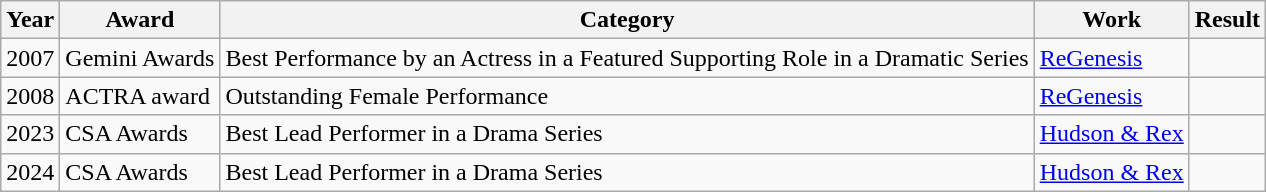<table class="wikitable">
<tr>
<th>Year</th>
<th>Award</th>
<th>Category</th>
<th>Work</th>
<th>Result</th>
</tr>
<tr>
<td>2007</td>
<td>Gemini Awards</td>
<td>Best Performance by an Actress in a Featured Supporting Role in a Dramatic Series</td>
<td><a href='#'>ReGenesis</a></td>
<td></td>
</tr>
<tr>
<td>2008</td>
<td>ACTRA award</td>
<td>Outstanding Female Performance</td>
<td><a href='#'>ReGenesis</a></td>
<td></td>
</tr>
<tr>
<td>2023</td>
<td>CSA Awards</td>
<td>Best Lead Performer in a Drama Series</td>
<td><a href='#'>Hudson & Rex</a></td>
<td></td>
</tr>
<tr>
<td>2024</td>
<td>CSA Awards</td>
<td>Best Lead Performer in a Drama Series</td>
<td><a href='#'>Hudson & Rex</a></td>
<td></td>
</tr>
</table>
